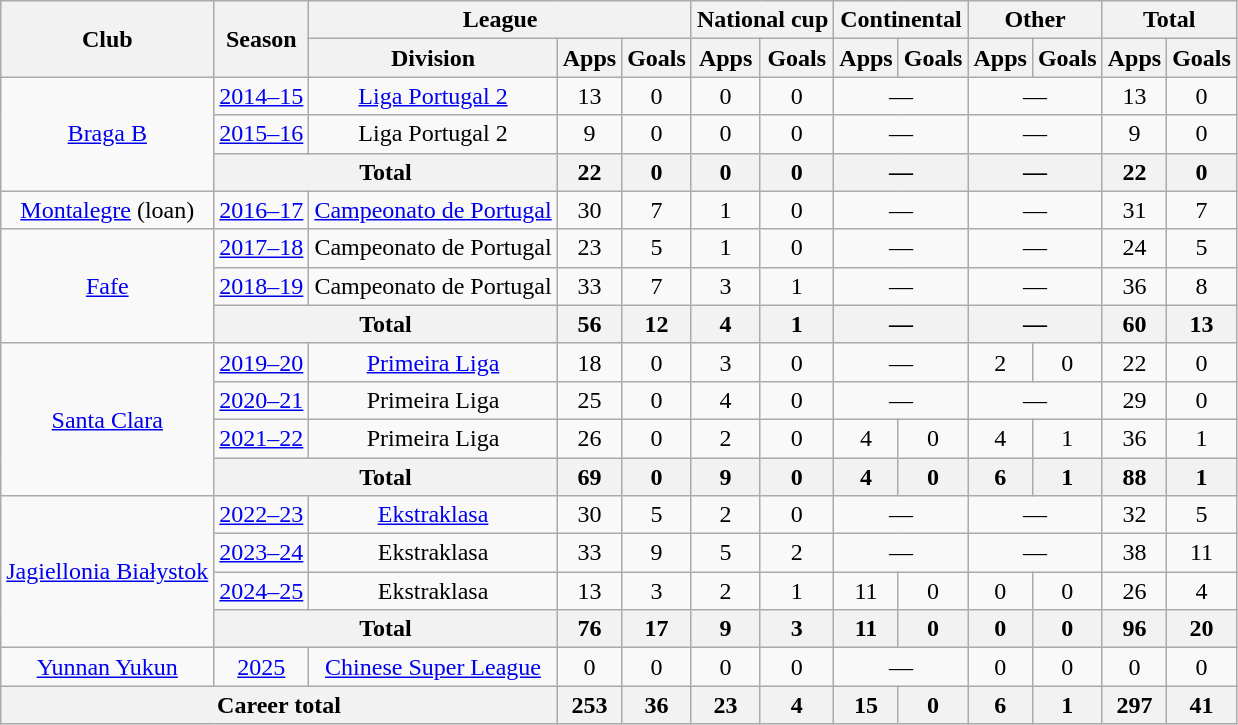<table class="wikitable" style="text-align: center;">
<tr>
<th rowspan=2>Club</th>
<th rowspan=2>Season</th>
<th colspan=3>League</th>
<th colspan=2>National cup</th>
<th colspan=2>Continental</th>
<th colspan=2>Other</th>
<th colspan=2>Total</th>
</tr>
<tr>
<th>Division</th>
<th>Apps</th>
<th>Goals</th>
<th>Apps</th>
<th>Goals</th>
<th>Apps</th>
<th>Goals</th>
<th>Apps</th>
<th>Goals</th>
<th>Apps</th>
<th>Goals</th>
</tr>
<tr>
<td rowspan="3"><a href='#'>Braga B</a></td>
<td><a href='#'>2014–15</a></td>
<td><a href='#'>Liga Portugal 2</a></td>
<td>13</td>
<td>0</td>
<td>0</td>
<td>0</td>
<td colspan=2>—</td>
<td colspan=2>—</td>
<td>13</td>
<td>0</td>
</tr>
<tr>
<td><a href='#'>2015–16</a></td>
<td>Liga Portugal 2</td>
<td>9</td>
<td>0</td>
<td>0</td>
<td>0</td>
<td colspan=2>—</td>
<td colspan=2>—</td>
<td>9</td>
<td>0</td>
</tr>
<tr>
<th colspan=2>Total</th>
<th>22</th>
<th>0</th>
<th>0</th>
<th>0</th>
<th colspan=2>—</th>
<th colspan=2>—</th>
<th>22</th>
<th>0</th>
</tr>
<tr>
<td><a href='#'>Montalegre</a> (loan)</td>
<td><a href='#'>2016–17</a></td>
<td><a href='#'>Campeonato de Portugal</a></td>
<td>30</td>
<td>7</td>
<td>1</td>
<td>0</td>
<td colspan=2>—</td>
<td colspan=2>—</td>
<td>31</td>
<td>7</td>
</tr>
<tr>
<td rowspan="3"><a href='#'>Fafe</a></td>
<td><a href='#'>2017–18</a></td>
<td>Campeonato de Portugal</td>
<td>23</td>
<td>5</td>
<td>1</td>
<td>0</td>
<td colspan=2>—</td>
<td colspan=2>—</td>
<td>24</td>
<td>5</td>
</tr>
<tr>
<td><a href='#'>2018–19</a></td>
<td>Campeonato de Portugal</td>
<td>33</td>
<td>7</td>
<td>3</td>
<td>1</td>
<td colspan=2>—</td>
<td colspan=2>—</td>
<td>36</td>
<td>8</td>
</tr>
<tr>
<th colspan=2>Total</th>
<th>56</th>
<th>12</th>
<th>4</th>
<th>1</th>
<th colspan=2>—</th>
<th colspan=2>—</th>
<th>60</th>
<th>13</th>
</tr>
<tr>
<td rowspan="4"><a href='#'>Santa Clara</a></td>
<td><a href='#'>2019–20</a></td>
<td><a href='#'>Primeira Liga</a></td>
<td>18</td>
<td>0</td>
<td>3</td>
<td>0</td>
<td colspan=2>—</td>
<td>2</td>
<td>0</td>
<td>22</td>
<td>0</td>
</tr>
<tr>
<td><a href='#'>2020–21</a></td>
<td>Primeira Liga</td>
<td>25</td>
<td>0</td>
<td>4</td>
<td>0</td>
<td colspan=2>—</td>
<td colspan=2>—</td>
<td>29</td>
<td>0</td>
</tr>
<tr>
<td><a href='#'>2021–22</a></td>
<td>Primeira Liga</td>
<td>26</td>
<td>0</td>
<td>2</td>
<td>0</td>
<td>4</td>
<td>0</td>
<td>4</td>
<td>1</td>
<td>36</td>
<td>1</td>
</tr>
<tr>
<th colspan=2>Total</th>
<th>69</th>
<th>0</th>
<th>9</th>
<th>0</th>
<th>4</th>
<th>0</th>
<th>6</th>
<th>1</th>
<th>88</th>
<th>1</th>
</tr>
<tr>
<td rowspan="4"><a href='#'>Jagiellonia Białystok</a></td>
<td><a href='#'>2022–23</a></td>
<td><a href='#'>Ekstraklasa</a></td>
<td>30</td>
<td>5</td>
<td>2</td>
<td>0</td>
<td colspan=2>—</td>
<td colspan=2>—</td>
<td>32</td>
<td>5</td>
</tr>
<tr>
<td><a href='#'>2023–24</a></td>
<td>Ekstraklasa</td>
<td>33</td>
<td>9</td>
<td>5</td>
<td>2</td>
<td colspan=2>—</td>
<td colspan=2>—</td>
<td>38</td>
<td>11</td>
</tr>
<tr>
<td><a href='#'>2024–25</a></td>
<td>Ekstraklasa</td>
<td>13</td>
<td>3</td>
<td>2</td>
<td>1</td>
<td>11</td>
<td>0</td>
<td>0</td>
<td>0</td>
<td>26</td>
<td>4</td>
</tr>
<tr>
<th colspan=2>Total</th>
<th>76</th>
<th>17</th>
<th>9</th>
<th>3</th>
<th>11</th>
<th>0</th>
<th>0</th>
<th>0</th>
<th>96</th>
<th>20</th>
</tr>
<tr>
<td><a href='#'>Yunnan Yukun</a></td>
<td><a href='#'>2025</a></td>
<td><a href='#'>Chinese Super League</a></td>
<td>0</td>
<td>0</td>
<td>0</td>
<td>0</td>
<td colspan=2>—</td>
<td>0</td>
<td>0</td>
<td>0</td>
<td>0</td>
</tr>
<tr>
<th colspan=3>Career total</th>
<th>253</th>
<th>36</th>
<th>23</th>
<th>4</th>
<th>15</th>
<th>0</th>
<th>6</th>
<th>1</th>
<th>297</th>
<th>41</th>
</tr>
</table>
